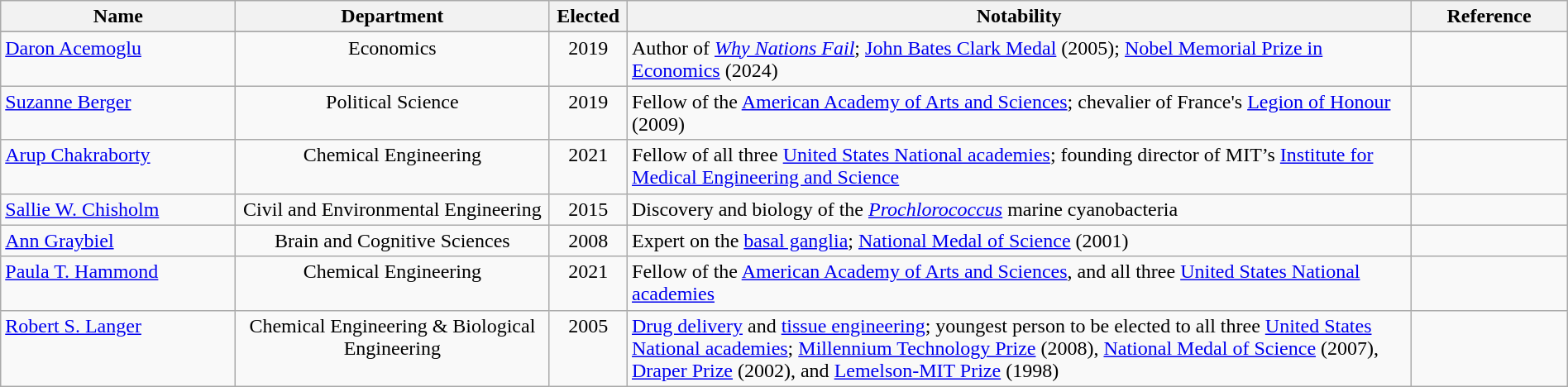<table class="wikitable sortable" style="width:100%">
<tr>
<th width="15%">Name</th>
<th width="20%">Department</th>
<th width="5%">Elected</th>
<th width="50%">Notability</th>
<th width="*">Reference</th>
</tr>
<tr valign="top">
</tr>
<tr valign="top">
<td><a href='#'>Daron Acemoglu</a></td>
<td align="center">Economics</td>
<td align="center">2019</td>
<td>Author of <em><a href='#'>Why Nations Fail</a></em>; <a href='#'>John Bates Clark Medal</a> (2005); <a href='#'>Nobel Memorial Prize in Economics</a> (2024)</td>
<td align="center"></td>
</tr>
<tr valign="top">
<td><a href='#'>Suzanne Berger</a></td>
<td align="center">Political Science</td>
<td align="center">2019</td>
<td>Fellow of the <a href='#'>American Academy of Arts and Sciences</a>; chevalier of France's <a href='#'>Legion of Honour</a> (2009)</td>
<td align="center"></td>
</tr>
<tr valign="top">
<td><a href='#'>Arup Chakraborty</a></td>
<td align="center">Chemical Engineering</td>
<td align="center">2021</td>
<td>Fellow of all three <a href='#'>United States National academies</a>; founding director of MIT’s <a href='#'>Institute for Medical Engineering and Science</a></td>
<td align="center"></td>
</tr>
<tr valign="top">
<td><a href='#'>Sallie W. Chisholm</a></td>
<td align="center">Civil and Environmental Engineering</td>
<td align="center">2015</td>
<td>Discovery and biology of the <em><a href='#'>Prochlorococcus</a></em> marine cyanobacteria</td>
<td align="center"></td>
</tr>
<tr valign="top">
<td><a href='#'>Ann Graybiel</a></td>
<td align="center">Brain and Cognitive Sciences</td>
<td align="center">2008</td>
<td align="left">Expert on the <a href='#'>basal ganglia</a>; <a href='#'>National Medal of Science</a> (2001)</td>
<td align="center"></td>
</tr>
<tr valign="top">
<td><a href='#'>Paula T. Hammond</a></td>
<td align="center">Chemical Engineering</td>
<td align="center">2021</td>
<td>Fellow of the <a href='#'>American Academy of Arts and Sciences</a>, and all three <a href='#'>United States National academies</a></td>
<td align="center"></td>
</tr>
<tr valign="top">
<td><a href='#'>Robert S. Langer</a></td>
<td align="center">Chemical Engineering & Biological Engineering</td>
<td align="center">2005</td>
<td align="left"><a href='#'>Drug delivery</a> and <a href='#'>tissue engineering</a>; youngest person to be elected to all three <a href='#'>United States National academies</a>; <a href='#'>Millennium Technology Prize</a> (2008), <a href='#'>National Medal of Science</a> (2007), <a href='#'>Draper Prize</a> (2002), and <a href='#'>Lemelson-MIT Prize</a> (1998)</td>
<td align="center"><includeonly></td>
</tr>
</table>
